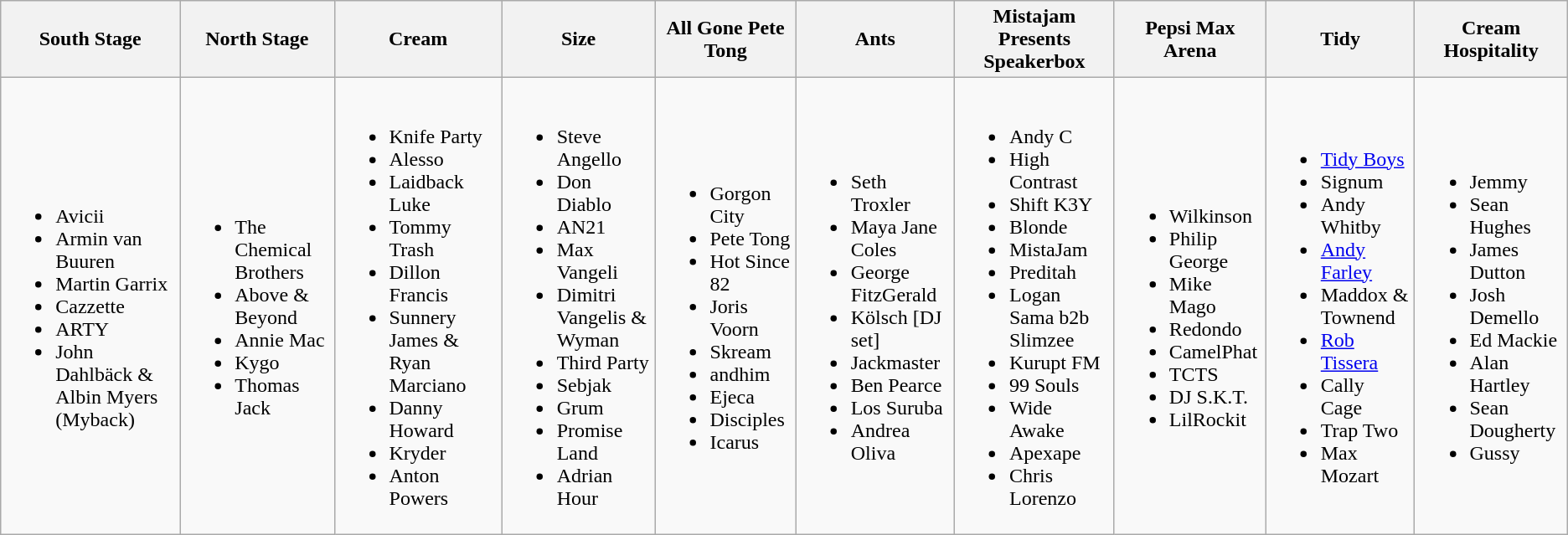<table class="wikitable">
<tr>
<th>South Stage</th>
<th>North Stage</th>
<th>Cream</th>
<th>Size</th>
<th>All Gone Pete Tong</th>
<th>Ants</th>
<th>Mistajam Presents Speakerbox</th>
<th>Pepsi Max Arena</th>
<th>Tidy</th>
<th>Cream Hospitality</th>
</tr>
<tr>
<td><br><ul><li>Avicii</li><li>Armin van Buuren</li><li>Martin Garrix</li><li>Cazzette</li><li>ARTY</li><li>John Dahlbäck & Albin Myers (Myback)</li></ul></td>
<td><br><ul><li>The Chemical Brothers</li><li>Above & Beyond</li><li>Annie Mac</li><li>Kygo</li><li>Thomas Jack</li></ul></td>
<td><br><ul><li>Knife Party</li><li>Alesso</li><li>Laidback Luke</li><li>Tommy Trash</li><li>Dillon Francis</li><li>Sunnery James & Ryan Marciano</li><li>Danny Howard</li><li>Kryder</li><li>Anton Powers</li></ul></td>
<td><br><ul><li>Steve Angello</li><li>Don Diablo</li><li>AN21</li><li>Max Vangeli</li><li>Dimitri Vangelis & Wyman</li><li>Third Party</li><li>Sebjak</li><li>Grum</li><li>Promise Land</li><li>Adrian Hour</li></ul></td>
<td><br><ul><li>Gorgon City</li><li>Pete Tong</li><li>Hot Since 82</li><li>Joris Voorn</li><li>Skream</li><li>andhim</li><li>Ejeca</li><li>Disciples</li><li>Icarus</li></ul></td>
<td><br><ul><li>Seth Troxler</li><li>Maya Jane Coles</li><li>George FitzGerald</li><li>Kölsch [DJ set]</li><li>Jackmaster</li><li>Ben Pearce</li><li>Los Suruba</li><li>Andrea Oliva</li></ul></td>
<td><br><ul><li>Andy C</li><li>High Contrast</li><li>Shift K3Y</li><li>Blonde</li><li>MistaJam</li><li>Preditah</li><li>Logan Sama b2b Slimzee</li><li>Kurupt FM</li><li>99 Souls</li><li>Wide Awake</li><li>Apexape</li><li>Chris Lorenzo</li></ul></td>
<td><br><ul><li>Wilkinson</li><li>Philip George</li><li>Mike Mago</li><li>Redondo</li><li>CamelPhat</li><li>TCTS</li><li>DJ S.K.T.</li><li>LilRockit</li></ul></td>
<td><br><ul><li><a href='#'>Tidy Boys</a></li><li>Signum</li><li>Andy Whitby</li><li><a href='#'>Andy Farley</a></li><li>Maddox & Townend</li><li><a href='#'>Rob Tissera</a></li><li>Cally Cage</li><li>Trap Two</li><li>Max Mozart</li></ul></td>
<td><br><ul><li>Jemmy</li><li>Sean Hughes</li><li>James Dutton</li><li>Josh Demello</li><li>Ed Mackie</li><li>Alan Hartley</li><li>Sean Dougherty</li><li>Gussy</li></ul></td>
</tr>
</table>
